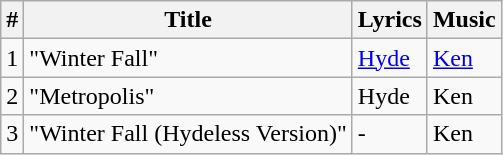<table class="wikitable">
<tr>
<th>#</th>
<th>Title</th>
<th>Lyrics</th>
<th>Music</th>
</tr>
<tr>
<td>1</td>
<td>"Winter Fall"</td>
<td><a href='#'>Hyde</a></td>
<td><a href='#'>Ken</a></td>
</tr>
<tr>
<td>2</td>
<td>"Metropolis"</td>
<td>Hyde</td>
<td>Ken</td>
</tr>
<tr>
<td>3</td>
<td>"Winter Fall (Hydeless Version)"</td>
<td>‐</td>
<td>Ken</td>
</tr>
</table>
